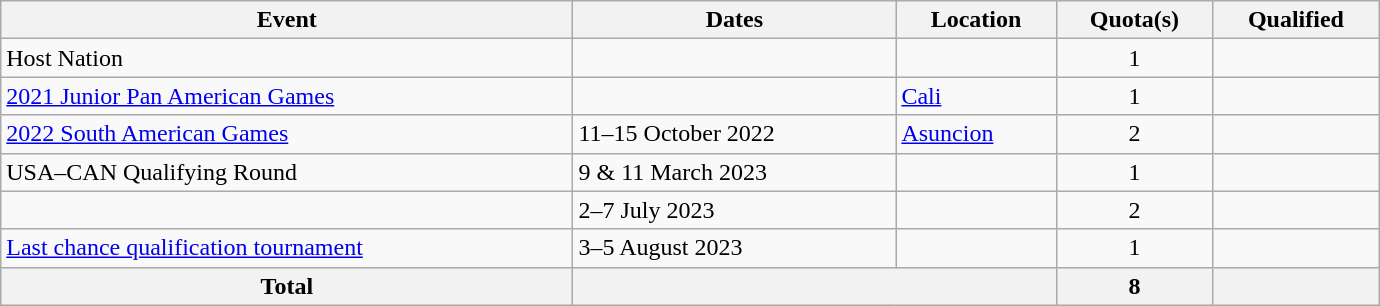<table class="wikitable" width=920>
<tr>
<th>Event</th>
<th>Dates</th>
<th>Location</th>
<th>Quota(s)</th>
<th>Qualified</th>
</tr>
<tr>
<td>Host Nation</td>
<td></td>
<td></td>
<td align=center>1</td>
<td></td>
</tr>
<tr>
<td><a href='#'>2021 Junior Pan American Games</a></td>
<td></td>
<td> <a href='#'>Cali</a></td>
<td align=center>1</td>
<td></td>
</tr>
<tr>
<td><a href='#'>2022 South American Games</a></td>
<td>11–15 October 2022</td>
<td> <a href='#'>Asuncion</a></td>
<td align=center>2</td>
<td><br></td>
</tr>
<tr>
<td>USA–CAN Qualifying Round</td>
<td>9 & 11 March 2023</td>
<td></td>
<td align=center>1</td>
<td></td>
</tr>
<tr>
<td></td>
<td>2–7 July 2023</td>
<td></td>
<td align=center>2</td>
<td {{nowrap><br></td>
</tr>
<tr>
<td><a href='#'>Last chance qualification tournament</a></td>
<td>3–5 August 2023</td>
<td></td>
<td align=center>1</td>
<td></td>
</tr>
<tr>
<th>Total</th>
<th colspan="2"></th>
<th>8</th>
<th></th>
</tr>
</table>
